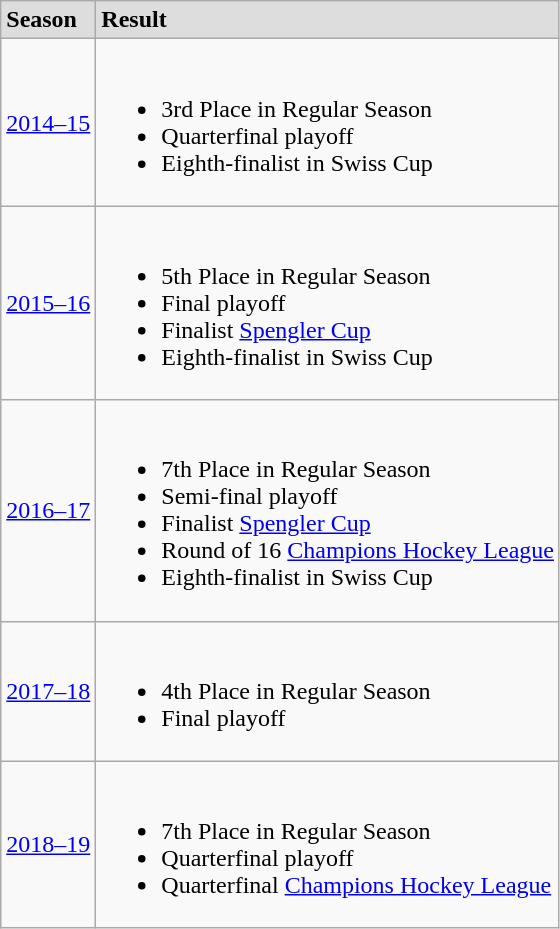<table class="wikitable">
<tr style="font-weight:bold; background-color:#dddddd;" |>
<td>Season</td>
<td>Result<br></td>
</tr>
<tr>
<td><a href='#'>2014–15</a></td>
<td><br><ul><li>3rd Place in Regular Season</li><li>Quarterfinal playoff</li><li>Eighth-finalist in Swiss Cup</li></ul></td>
</tr>
<tr>
<td><a href='#'>2015–16</a></td>
<td><br><ul><li>5th Place in Regular Season</li><li>Final playoff</li><li>Finalist <a href='#'>Spengler Cup</a></li><li>Eighth-finalist in Swiss Cup</li></ul></td>
</tr>
<tr>
<td><a href='#'>2016–17</a></td>
<td><br><ul><li>7th Place in Regular Season</li><li>Semi-final playoff</li><li>Finalist <a href='#'>Spengler Cup</a></li><li>Round of 16 <a href='#'>Champions Hockey League</a></li><li>Eighth-finalist in Swiss Cup</li></ul></td>
</tr>
<tr>
<td><a href='#'>2017–18</a></td>
<td><br><ul><li>4th Place in Regular Season</li><li>Final playoff</li></ul></td>
</tr>
<tr>
<td><a href='#'>2018–19</a></td>
<td><br><ul><li>7th Place in Regular Season</li><li>Quarterfinal playoff</li><li>Quarterfinal <a href='#'>Champions Hockey League</a></li></ul></td>
</tr>
</table>
